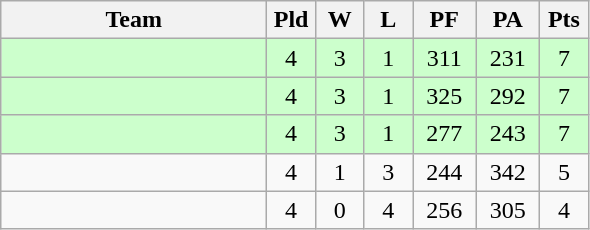<table class="wikitable" style="text-align:center;">
<tr>
<th width=170>Team</th>
<th width=25>Pld</th>
<th width=25>W</th>
<th width=25>L</th>
<th width=35>PF</th>
<th width=35>PA</th>
<th width=25>Pts</th>
</tr>
<tr bgcolor=#ccffcc>
<td align="left"><em></em></td>
<td>4</td>
<td>3</td>
<td>1</td>
<td>311</td>
<td>231</td>
<td>7</td>
</tr>
<tr bgcolor=#ccffcc>
<td align="left"></td>
<td>4</td>
<td>3</td>
<td>1</td>
<td>325</td>
<td>292</td>
<td>7</td>
</tr>
<tr bgcolor=#ccffcc>
<td align="left"></td>
<td>4</td>
<td>3</td>
<td>1</td>
<td>277</td>
<td>243</td>
<td>7</td>
</tr>
<tr bgcolor=>
<td align="left"></td>
<td>4</td>
<td>1</td>
<td>3</td>
<td>244</td>
<td>342</td>
<td>5</td>
</tr>
<tr bgcolor=>
<td align="left"></td>
<td>4</td>
<td>0</td>
<td>4</td>
<td>256</td>
<td>305</td>
<td>4</td>
</tr>
</table>
